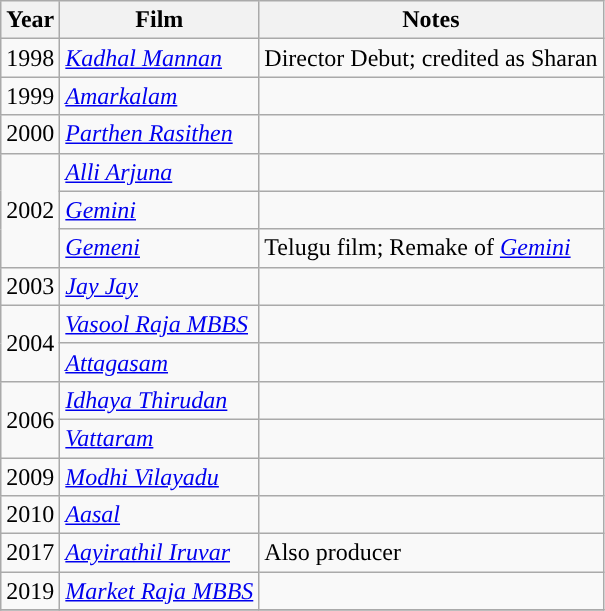<table class="wikitable sortable">
<tr>
<th rowspan="2">Year</th>
<th rowspan="2">Film</th>
<th rowspan="2">Notes</th>
</tr>
<tr>
</tr>
<tr>
<td>1998</td>
<td><em><a href='#'>Kadhal Mannan</a></em></td>
<td>Director Debut; credited as Sharan</td>
</tr>
<tr>
<td>1999</td>
<td><em><a href='#'>Amarkalam</a></em></td>
<td></td>
</tr>
<tr>
<td>2000</td>
<td><em><a href='#'>Parthen Rasithen</a></em></td>
<td></td>
</tr>
<tr>
<td rowspan="3">2002</td>
<td><em><a href='#'>Alli Arjuna</a></em></td>
<td></td>
</tr>
<tr>
<td><em><a href='#'>Gemini</a></em></td>
<td></td>
</tr>
<tr>
<td><em><a href='#'>Gemeni</a></em></td>
<td>Telugu film; Remake of <em><a href='#'>Gemini</a></em></td>
</tr>
<tr>
<td>2003</td>
<td><em><a href='#'>Jay Jay</a></em></td>
<td></td>
</tr>
<tr>
<td rowspan="2">2004</td>
<td><em><a href='#'>Vasool Raja MBBS</a></em></td>
<td></td>
</tr>
<tr>
<td><em><a href='#'>Attagasam</a></em></td>
<td></td>
</tr>
<tr>
<td rowspan="2">2006</td>
<td><em><a href='#'>Idhaya Thirudan</a></em></td>
<td></td>
</tr>
<tr>
<td><em><a href='#'>Vattaram</a></em></td>
<td></td>
</tr>
<tr>
<td>2009</td>
<td><em><a href='#'>Modhi Vilayadu</a></em></td>
<td></td>
</tr>
<tr>
<td>2010</td>
<td><em><a href='#'>Aasal</a></em></td>
<td></td>
</tr>
<tr>
<td>2017</td>
<td><em><a href='#'>Aayirathil Iruvar</a></em></td>
<td>Also producer</td>
</tr>
<tr>
<td>2019</td>
<td><em><a href='#'>Market Raja MBBS</a></em></td>
<td></td>
</tr>
<tr>
</tr>
</table>
